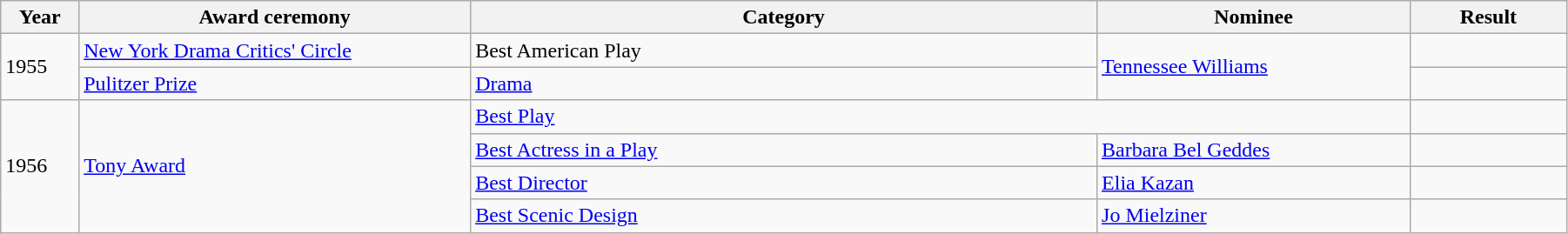<table class="wikitable" width="95%">
<tr>
<th width="5%">Year</th>
<th width="25%">Award ceremony</th>
<th width="40%">Category</th>
<th width="20%">Nominee</th>
<th width="10%">Result</th>
</tr>
<tr>
<td rowspan="2">1955</td>
<td><a href='#'>New York Drama Critics' Circle</a></td>
<td>Best American Play</td>
<td rowspan="2"><a href='#'>Tennessee Williams</a></td>
<td></td>
</tr>
<tr>
<td><a href='#'>Pulitzer Prize</a></td>
<td><a href='#'>Drama</a></td>
<td></td>
</tr>
<tr>
<td rowspan="4">1956</td>
<td rowspan="4"><a href='#'>Tony Award</a></td>
<td colspan="2"><a href='#'>Best Play</a></td>
<td></td>
</tr>
<tr>
<td><a href='#'>Best Actress in a Play</a></td>
<td><a href='#'>Barbara Bel Geddes</a></td>
<td></td>
</tr>
<tr>
<td><a href='#'>Best Director</a></td>
<td><a href='#'>Elia Kazan</a></td>
<td></td>
</tr>
<tr>
<td><a href='#'>Best Scenic Design</a></td>
<td><a href='#'>Jo Mielziner</a></td>
<td></td>
</tr>
</table>
